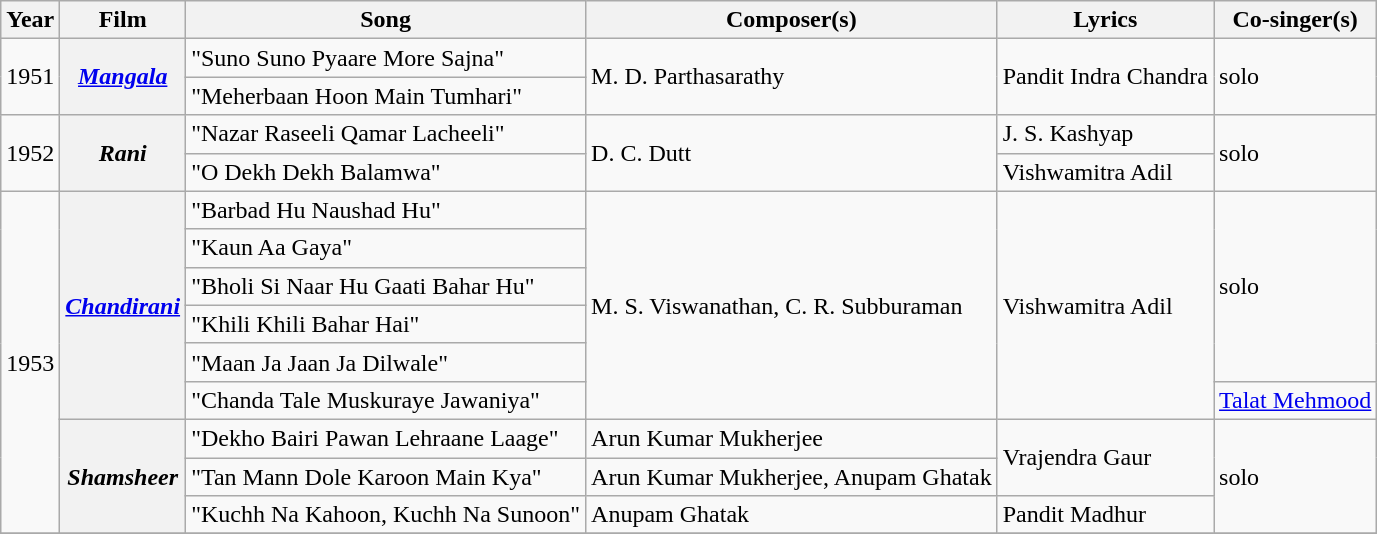<table class="wikitable">
<tr>
<th>Year</th>
<th>Film</th>
<th>Song</th>
<th>Composer(s)</th>
<th>Lyrics</th>
<th>Co-singer(s)</th>
</tr>
<tr>
<td rowspan=2>1951</td>
<th Rowspan=2><em><a href='#'>Mangala</a></em></th>
<td>"Suno Suno Pyaare More Sajna"</td>
<td rowspan=2>M. D. Parthasarathy</td>
<td Rowspan=2>Pandit Indra Chandra</td>
<td rowspan=2>solo</td>
</tr>
<tr>
<td>"Meherbaan Hoon Main Tumhari"</td>
</tr>
<tr>
<td rowspan=2>1952</td>
<th Rowspan=2><em>Rani</em></th>
<td>"Nazar Raseeli Qamar Lacheeli"</td>
<td Rowspan=2>D. C. Dutt</td>
<td Rowspan=>J. S. Kashyap</td>
<td Rowspan=2>solo</td>
</tr>
<tr>
<td>"O Dekh Dekh Balamwa"</td>
<td>Vishwamitra Adil</td>
</tr>
<tr>
<td rowspan=9>1953</td>
<th rowspan=6><em><a href='#'>Chandirani</a></em></th>
<td>"Barbad Hu Naushad Hu"</td>
<td rowspan=6>M. S. Viswanathan, C. R. Subburaman</td>
<td rowspan=6>Vishwamitra Adil</td>
<td Rowspan=5>solo</td>
</tr>
<tr>
<td>"Kaun Aa Gaya"</td>
</tr>
<tr>
<td>"Bholi Si Naar Hu Gaati Bahar Hu"</td>
</tr>
<tr>
<td>"Khili Khili Bahar Hai"</td>
</tr>
<tr>
<td>"Maan Ja Jaan Ja Dilwale"</td>
</tr>
<tr>
<td>"Chanda Tale Muskuraye Jawaniya"</td>
<td><a href='#'>Talat Mehmood</a></td>
</tr>
<tr>
<th Rowspan=3><em>Shamsheer</em></th>
<td>"Dekho Bairi Pawan Lehraane Laage"</td>
<td rowspan=>Arun Kumar Mukherjee</td>
<td Rowspan=2>Vrajendra Gaur</td>
<td Rowspan=3>solo</td>
</tr>
<tr>
<td>"Tan Mann Dole Karoon Main Kya"</td>
<td>Arun Kumar Mukherjee, Anupam Ghatak</td>
</tr>
<tr>
<td>"Kuchh Na Kahoon, Kuchh Na Sunoon"</td>
<td>Anupam Ghatak</td>
<td>Pandit Madhur</td>
</tr>
<tr>
</tr>
</table>
